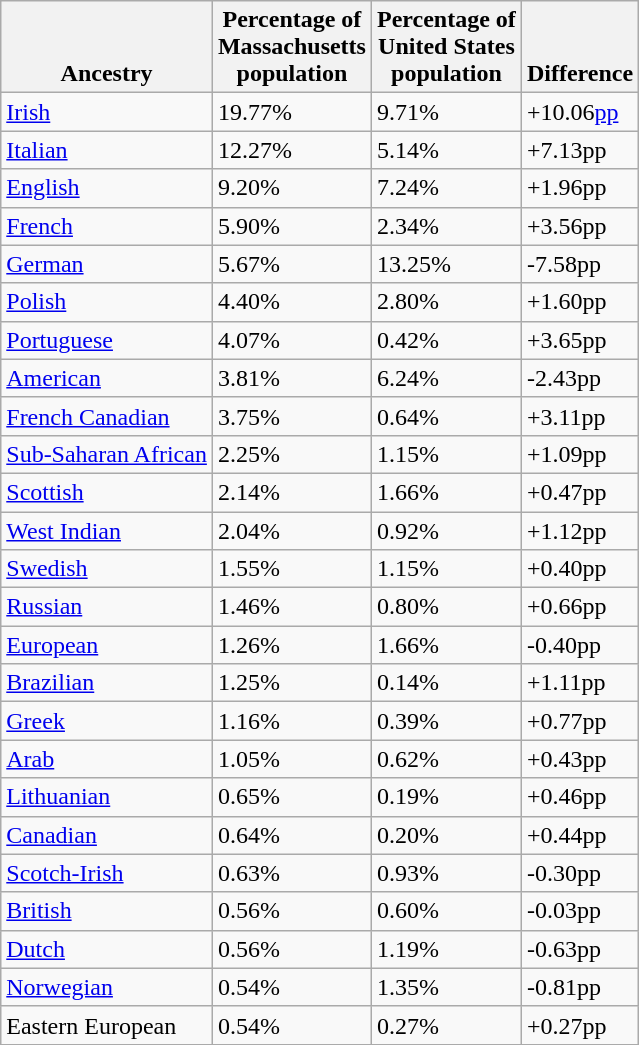<table class="wikitable sortable">
<tr valign=bottom>
<th>Ancestry</th>
<th>Percentage of<br>Massachusetts<br>population</th>
<th>Percentage of<br>United States<br>population</th>
<th>Difference</th>
</tr>
<tr>
<td><a href='#'>Irish</a></td>
<td>19.77%</td>
<td>9.71%</td>
<td>+10.06<a href='#'>pp</a></td>
</tr>
<tr>
<td><a href='#'>Italian</a></td>
<td>12.27%</td>
<td>5.14%</td>
<td>+7.13pp</td>
</tr>
<tr>
<td><a href='#'>English</a></td>
<td>9.20%</td>
<td>7.24%</td>
<td>+1.96pp</td>
</tr>
<tr>
<td><a href='#'>French</a></td>
<td>5.90%</td>
<td>2.34%</td>
<td>+3.56pp</td>
</tr>
<tr>
<td><a href='#'>German</a></td>
<td>5.67%</td>
<td>13.25%</td>
<td>-7.58pp</td>
</tr>
<tr>
<td><a href='#'>Polish</a></td>
<td>4.40%</td>
<td>2.80%</td>
<td>+1.60pp</td>
</tr>
<tr>
<td><a href='#'>Portuguese</a></td>
<td>4.07%</td>
<td>0.42%</td>
<td>+3.65pp</td>
</tr>
<tr>
<td><a href='#'>American</a></td>
<td>3.81%</td>
<td>6.24%</td>
<td>-2.43pp</td>
</tr>
<tr>
<td><a href='#'>French Canadian</a></td>
<td>3.75%</td>
<td>0.64%</td>
<td>+3.11pp</td>
</tr>
<tr>
<td><a href='#'>Sub-Saharan African</a></td>
<td>2.25%</td>
<td>1.15%</td>
<td>+1.09pp</td>
</tr>
<tr>
<td><a href='#'>Scottish</a></td>
<td>2.14%</td>
<td>1.66%</td>
<td>+0.47pp</td>
</tr>
<tr>
<td><a href='#'>West Indian</a></td>
<td>2.04%</td>
<td>0.92%</td>
<td>+1.12pp</td>
</tr>
<tr>
<td><a href='#'>Swedish</a></td>
<td>1.55%</td>
<td>1.15%</td>
<td>+0.40pp</td>
</tr>
<tr>
<td><a href='#'>Russian</a></td>
<td>1.46%</td>
<td>0.80%</td>
<td>+0.66pp</td>
</tr>
<tr>
<td><a href='#'>European</a></td>
<td>1.26%</td>
<td>1.66%</td>
<td>-0.40pp</td>
</tr>
<tr>
<td><a href='#'>Brazilian</a></td>
<td>1.25%</td>
<td>0.14%</td>
<td>+1.11pp</td>
</tr>
<tr>
<td><a href='#'>Greek</a></td>
<td>1.16%</td>
<td>0.39%</td>
<td>+0.77pp</td>
</tr>
<tr>
<td><a href='#'>Arab</a></td>
<td>1.05%</td>
<td>0.62%</td>
<td>+0.43pp</td>
</tr>
<tr>
<td><a href='#'>Lithuanian</a></td>
<td>0.65%</td>
<td>0.19%</td>
<td>+0.46pp</td>
</tr>
<tr>
<td><a href='#'>Canadian</a></td>
<td>0.64%</td>
<td>0.20%</td>
<td>+0.44pp</td>
</tr>
<tr>
<td><a href='#'>Scotch-Irish</a></td>
<td>0.63%</td>
<td>0.93%</td>
<td>-0.30pp</td>
</tr>
<tr>
<td><a href='#'>British</a></td>
<td>0.56%</td>
<td>0.60%</td>
<td>-0.03pp</td>
</tr>
<tr>
<td><a href='#'>Dutch</a></td>
<td>0.56%</td>
<td>1.19%</td>
<td>-0.63pp</td>
</tr>
<tr>
<td><a href='#'>Norwegian</a></td>
<td>0.54%</td>
<td>1.35%</td>
<td>-0.81pp</td>
</tr>
<tr>
<td>Eastern European</td>
<td>0.54%</td>
<td>0.27%</td>
<td>+0.27pp</td>
</tr>
</table>
